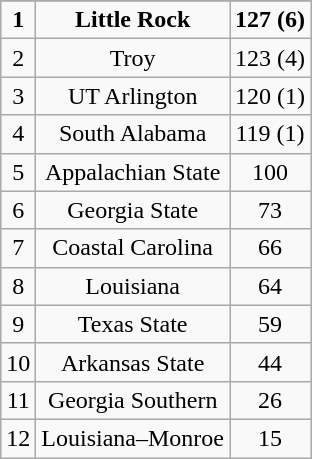<table class="wikitable">
<tr align="center">
</tr>
<tr align="center">
<td><strong>1</strong></td>
<td><strong>Little Rock</strong></td>
<td><strong>127 (6)</strong></td>
</tr>
<tr align="center">
<td>2</td>
<td>Troy</td>
<td>123 (4)</td>
</tr>
<tr align="center">
<td>3</td>
<td>UT Arlington</td>
<td>120 (1)</td>
</tr>
<tr align="center">
<td>4</td>
<td>South Alabama</td>
<td>119 (1)</td>
</tr>
<tr align="center">
<td>5</td>
<td>Appalachian State</td>
<td>100</td>
</tr>
<tr align="center">
<td>6</td>
<td>Georgia State</td>
<td>73</td>
</tr>
<tr align="center">
<td>7</td>
<td>Coastal Carolina</td>
<td>66</td>
</tr>
<tr align="center">
<td>8</td>
<td>Louisiana</td>
<td>64</td>
</tr>
<tr align="center">
<td>9</td>
<td>Texas State</td>
<td>59</td>
</tr>
<tr align="center">
<td>10</td>
<td>Arkansas State</td>
<td>44</td>
</tr>
<tr align="center">
<td>11</td>
<td>Georgia Southern</td>
<td>26</td>
</tr>
<tr align="center">
<td>12</td>
<td>Louisiana–Monroe</td>
<td>15</td>
</tr>
</table>
